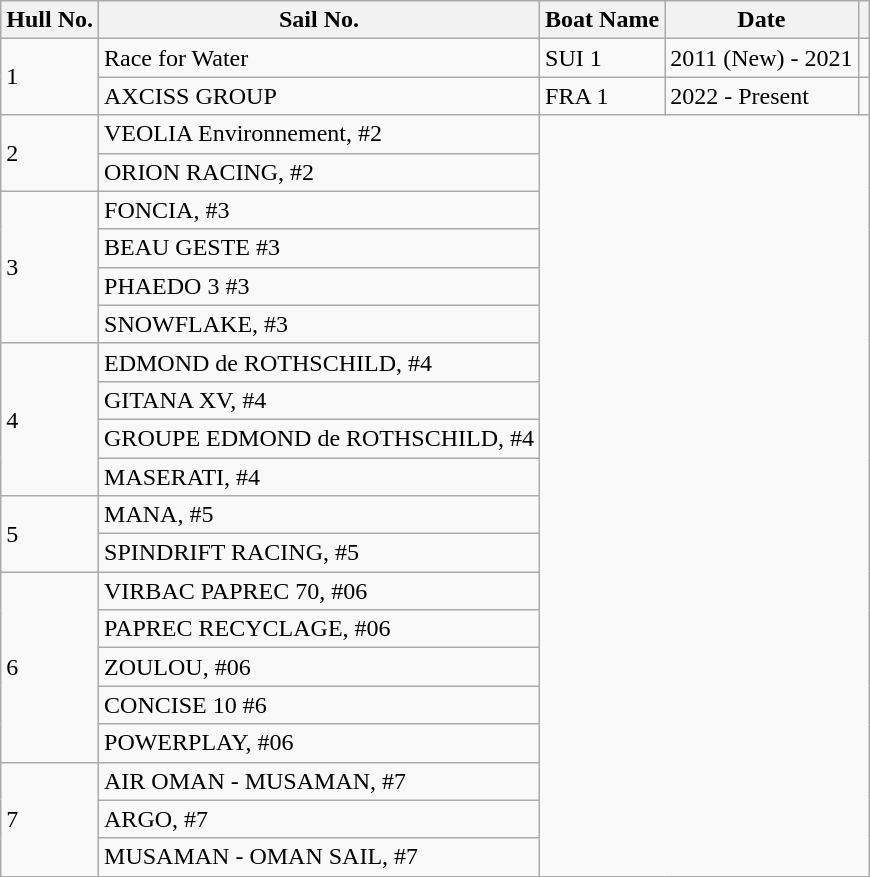<table class="wikitable sortable">
<tr>
<th>Hull No.</th>
<th>Sail No.</th>
<th>Boat Name</th>
<th>Date</th>
<th></th>
</tr>
<tr>
<td rowspan=2>1</td>
<td>Race for Water</td>
<td>SUI 1</td>
<td>2011 (New) - 2021</td>
<td></td>
</tr>
<tr>
<td>AXCISS GROUP</td>
<td>FRA 1</td>
<td>2022 - Present</td>
<td></td>
</tr>
<tr>
<td rowspan=2>2</td>
<td>VEOLIA Environnement, #2</td>
</tr>
<tr>
<td>ORION RACING, #2</td>
</tr>
<tr>
<td rowspan=4>3</td>
<td>FONCIA, #3</td>
</tr>
<tr>
<td>BEAU GESTE #3</td>
</tr>
<tr>
<td>PHAEDO 3 #3</td>
</tr>
<tr>
<td>SNOWFLAKE, #3</td>
</tr>
<tr>
<td rowspan=4>4</td>
<td>EDMOND de ROTHSCHILD, #4</td>
</tr>
<tr>
<td>GITANA XV, #4</td>
</tr>
<tr>
<td>GROUPE EDMOND de ROTHSCHILD, #4</td>
</tr>
<tr>
<td>MASERATI, #4</td>
</tr>
<tr>
<td rowspan=2>5</td>
<td>MANA, #5</td>
</tr>
<tr>
<td>SPINDRIFT RACING, #5</td>
</tr>
<tr>
<td rowspan=5>6</td>
<td>VIRBAC PAPREC 70, #06</td>
</tr>
<tr>
<td>PAPREC RECYCLAGE, #06</td>
</tr>
<tr>
<td>ZOULOU, #06</td>
</tr>
<tr>
<td>CONCISE 10 #6</td>
</tr>
<tr>
<td>POWERPLAY, #06</td>
</tr>
<tr>
<td rowspan=3>7</td>
<td>AIR OMAN - MUSAMAN, #7</td>
</tr>
<tr>
<td>ARGO, #7</td>
</tr>
<tr>
<td>MUSAMAN - OMAN SAIL, #7</td>
</tr>
</table>
